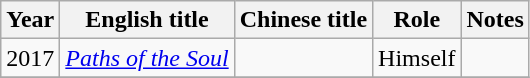<table class="wikitable">
<tr>
<th>Year</th>
<th>English title</th>
<th>Chinese title</th>
<th>Role</th>
<th>Notes</th>
</tr>
<tr>
<td>2017</td>
<td><em><a href='#'>Paths of the Soul</a></em></td>
<td></td>
<td>Himself</td>
<td></td>
</tr>
<tr>
</tr>
</table>
